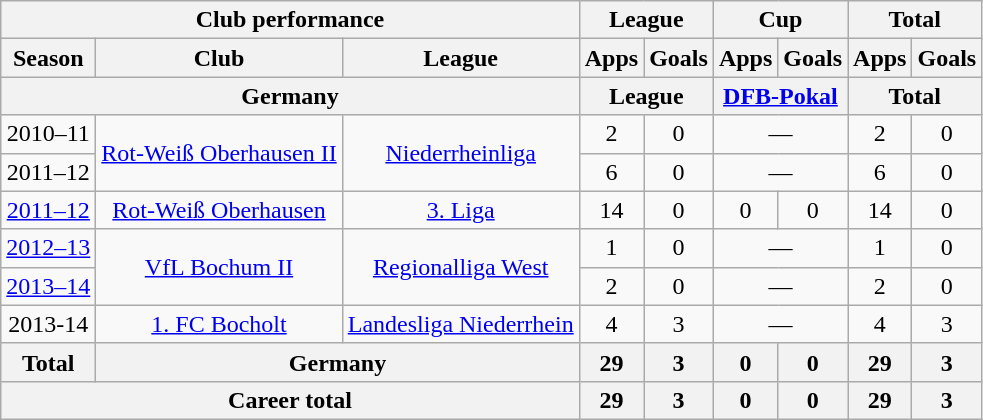<table class="wikitable" style="text-align:center">
<tr>
<th colspan=3>Club performance</th>
<th colspan=2>League</th>
<th colspan=2>Cup</th>
<th colspan=2>Total</th>
</tr>
<tr>
<th>Season</th>
<th>Club</th>
<th>League</th>
<th>Apps</th>
<th>Goals</th>
<th>Apps</th>
<th>Goals</th>
<th>Apps</th>
<th>Goals</th>
</tr>
<tr>
<th colspan=3>Germany</th>
<th colspan=2>League</th>
<th colspan=2><a href='#'>DFB-Pokal</a></th>
<th colspan=2>Total</th>
</tr>
<tr>
<td>2010–11</td>
<td rowspan="2"><a href='#'>Rot-Weiß Oberhausen II</a></td>
<td rowspan="2"><a href='#'>Niederrheinliga</a></td>
<td>2</td>
<td>0</td>
<td colspan="2">—</td>
<td>2</td>
<td>0</td>
</tr>
<tr>
<td>2011–12</td>
<td>6</td>
<td>0</td>
<td colspan="2">—</td>
<td>6</td>
<td>0</td>
</tr>
<tr>
<td><a href='#'>2011–12</a></td>
<td><a href='#'>Rot-Weiß Oberhausen</a></td>
<td><a href='#'>3. Liga</a></td>
<td>14</td>
<td>0</td>
<td>0</td>
<td>0</td>
<td>14</td>
<td>0</td>
</tr>
<tr>
<td><a href='#'>2012–13</a></td>
<td rowspan="2"><a href='#'>VfL Bochum II</a></td>
<td rowspan="2"><a href='#'>Regionalliga West</a></td>
<td>1</td>
<td>0</td>
<td colspan="2">—</td>
<td>1</td>
<td>0</td>
</tr>
<tr>
<td><a href='#'>2013–14</a></td>
<td>2</td>
<td>0</td>
<td colspan="2">—</td>
<td>2</td>
<td>0</td>
</tr>
<tr>
<td>2013-14</td>
<td><a href='#'>1. FC Bocholt</a></td>
<td><a href='#'>Landesliga Niederrhein</a></td>
<td>4</td>
<td>3</td>
<td colspan="2">—</td>
<td>4</td>
<td>3</td>
</tr>
<tr>
<th rowspan=1>Total</th>
<th colspan=2>Germany</th>
<th>29</th>
<th>3</th>
<th>0</th>
<th>0</th>
<th>29</th>
<th>3</th>
</tr>
<tr>
<th colspan=3>Career total</th>
<th>29</th>
<th>3</th>
<th>0</th>
<th>0</th>
<th>29</th>
<th>3</th>
</tr>
</table>
